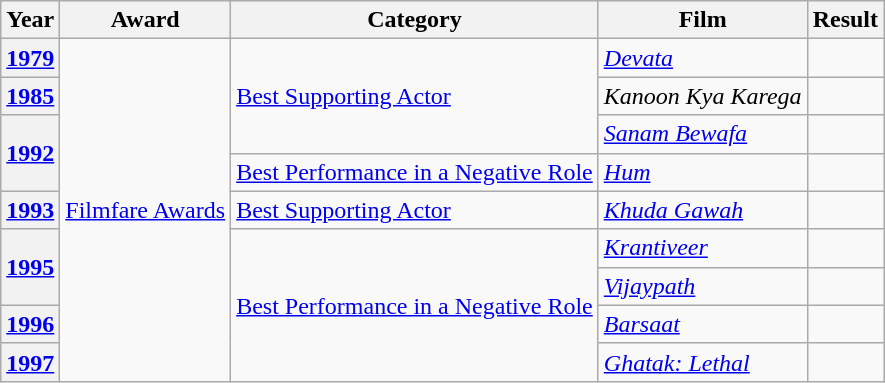<table class="wikitable sortable">
<tr>
<th>Year</th>
<th>Award</th>
<th>Category</th>
<th>Film</th>
<th>Result</th>
</tr>
<tr>
<th><a href='#'>1979</a></th>
<td rowspan="9"><a href='#'>Filmfare Awards</a></td>
<td rowspan="3"><a href='#'>Best Supporting Actor</a></td>
<td><em><a href='#'>Devata</a></em></td>
<td></td>
</tr>
<tr>
<th><a href='#'>1985</a></th>
<td><em>Kanoon Kya Karega</em></td>
<td></td>
</tr>
<tr>
<th rowspan="2"><a href='#'>1992</a></th>
<td><em><a href='#'>Sanam Bewafa</a></em></td>
<td></td>
</tr>
<tr>
<td><a href='#'>Best Performance in a Negative Role</a></td>
<td><em><a href='#'>Hum</a></em></td>
<td></td>
</tr>
<tr>
<th><a href='#'>1993</a></th>
<td><a href='#'>Best Supporting Actor</a></td>
<td><em><a href='#'>Khuda Gawah</a></em></td>
<td></td>
</tr>
<tr>
<th rowspan="2"><a href='#'>1995</a></th>
<td rowspan="4"><a href='#'>Best Performance in a Negative Role</a></td>
<td><em><a href='#'>Krantiveer</a></em></td>
<td></td>
</tr>
<tr>
<td><em><a href='#'>Vijaypath</a></em></td>
<td></td>
</tr>
<tr>
<th><a href='#'>1996</a></th>
<td><em><a href='#'>Barsaat</a></em></td>
<td></td>
</tr>
<tr>
<th><a href='#'>1997</a></th>
<td><em><a href='#'>Ghatak: Lethal</a></em></td>
<td></td>
</tr>
</table>
